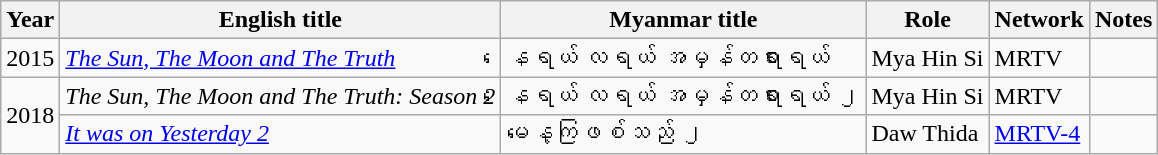<table class="wikitable">
<tr>
<th width=10>Year</th>
<th>English title</th>
<th>Myanmar title</th>
<th>Role</th>
<th>Network</th>
<th>Notes</th>
</tr>
<tr>
<td>2015</td>
<td><em><a href='#'>The Sun, The Moon and The Truth</a></em></td>
<td>နေရယ် လရယ် အမှန်တရားရယ်</td>
<td>Mya Hin Si</td>
<td>MRTV</td>
<td></td>
</tr>
<tr>
<td rowspan="2">2018</td>
<td><em>The Sun, The Moon and The Truth: Season 2</em></td>
<td>နေရယ် လရယ် အမှန်တရားရယ် ၂</td>
<td>Mya Hin Si</td>
<td>MRTV</td>
<td></td>
</tr>
<tr>
<td><em><a href='#'>It was on Yesterday 2</a></em></td>
<td>မနေ့ကဖြစ်သည် ၂</td>
<td>Daw Thida</td>
<td><a href='#'>MRTV-4</a></td>
<td></td>
</tr>
</table>
